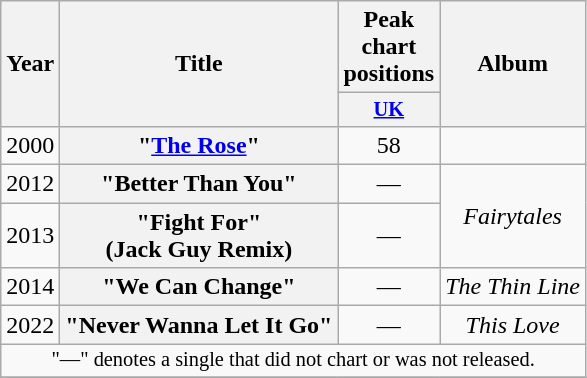<table class="wikitable plainrowheaders" style="text-align:center;">
<tr>
<th scope="col" rowspan="2">Year</th>
<th scope="col" rowspan="2">Title</th>
<th scope="col" colspan="1">Peak chart positions</th>
<th scope="col" rowspan="2">Album</th>
</tr>
<tr>
<th scope="col" style="width:3em;font-size:85%;"><a href='#'>UK</a><br></th>
</tr>
<tr>
<td>2000</td>
<th scope="row">"<a href='#'>The Rose</a>"</th>
<td>58</td>
<td></td>
</tr>
<tr>
<td>2012</td>
<th scope="row">"Better Than You"</th>
<td>—</td>
<td rowspan="2"><em>Fairytales</em></td>
</tr>
<tr>
<td>2013</td>
<th scope="row">"Fight For"<br><span>(Jack Guy Remix)</span></th>
<td>—</td>
</tr>
<tr>
<td>2014</td>
<th scope="row">"We Can Change"</th>
<td>—</td>
<td><em>The Thin Line</em></td>
</tr>
<tr>
<td>2022</td>
<th scope="row">"Never Wanna Let It Go"</th>
<td>—</td>
<td><em>This Love</em></td>
</tr>
<tr>
<td colspan="18" style="font-size:85%">"—" denotes a single that did not chart or was not released.</td>
</tr>
<tr>
</tr>
</table>
